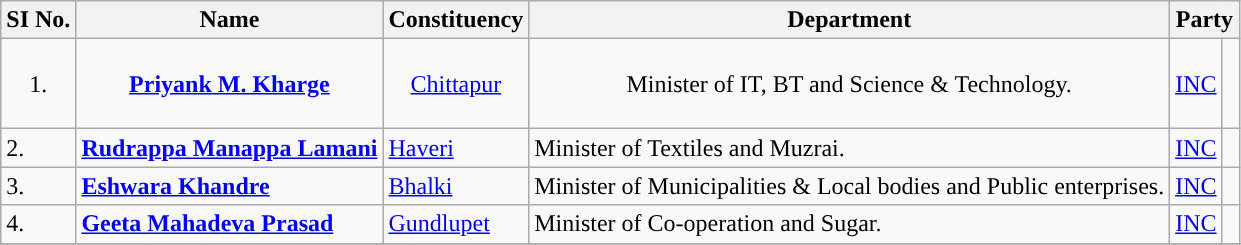<table class ="wikitable">
<tr>
<th>SI No.</th>
<th>Name</th>
<th>Constituency</th>
<th>Department</th>
<th colspan="2" scope="col">Party</th>
</tr>
<tr style="text-align:center; height:60px;">
<td>1.</td>
<td><strong><a href='#'>Priyank M. Kharge</a></strong></td>
<td><a href='#'>Chittapur</a></td>
<td>Minister of IT, BT and Science & Technology.</td>
<td><a href='#'>INC</a></td>
<td width="4px" style="background-color: "></td>
</tr>
<tr>
<td>2.</td>
<td><strong><a href='#'>Rudrappa Manappa Lamani</a></strong></td>
<td><a href='#'>Haveri</a></td>
<td>Minister of Textiles and Muzrai.</td>
<td><a href='#'>INC</a></td>
<td width="4px" style="background-color: "></td>
</tr>
<tr>
<td>3.</td>
<td><strong><a href='#'>Eshwara Khandre</a></strong></td>
<td><a href='#'>Bhalki</a></td>
<td>Minister of Municipalities & Local bodies and Public enterprises.</td>
<td><a href='#'>INC</a></td>
<td width="4px" style="background-color: "></td>
</tr>
<tr>
<td>4.</td>
<td><strong><a href='#'>Geeta Mahadeva Prasad</a></strong></td>
<td><a href='#'>Gundlupet</a></td>
<td>Minister of Co-operation and Sugar.</td>
<td><a href='#'>INC</a></td>
<td width="4px" style="background-color: "></td>
</tr>
<tr>
</tr>
</table>
